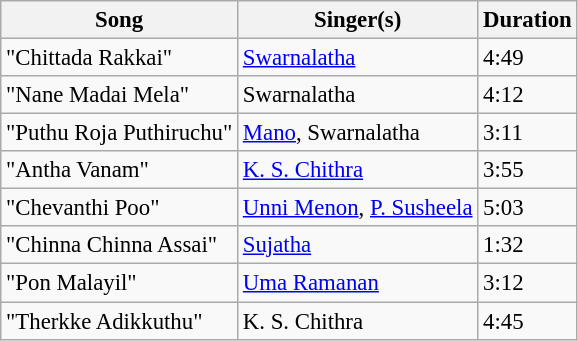<table class="wikitable" style="font-size:95%;">
<tr>
<th>Song</th>
<th>Singer(s)</th>
<th>Duration</th>
</tr>
<tr>
<td>"Chittada Rakkai"</td>
<td><a href='#'>Swarnalatha</a></td>
<td>4:49</td>
</tr>
<tr>
<td>"Nane Madai Mela"</td>
<td>Swarnalatha</td>
<td>4:12</td>
</tr>
<tr>
<td>"Puthu Roja Puthiruchu"</td>
<td><a href='#'>Mano</a>, Swarnalatha</td>
<td>3:11</td>
</tr>
<tr>
<td>"Antha Vanam"</td>
<td><a href='#'>K. S. Chithra</a></td>
<td>3:55</td>
</tr>
<tr>
<td>"Chevanthi Poo"</td>
<td><a href='#'>Unni Menon</a>, <a href='#'>P. Susheela</a></td>
<td>5:03</td>
</tr>
<tr>
<td>"Chinna Chinna Assai"</td>
<td><a href='#'>Sujatha</a></td>
<td>1:32</td>
</tr>
<tr>
<td>"Pon Malayil"</td>
<td><a href='#'>Uma Ramanan</a></td>
<td>3:12</td>
</tr>
<tr>
<td>"Therkke Adikkuthu"</td>
<td>K. S. Chithra</td>
<td>4:45</td>
</tr>
</table>
